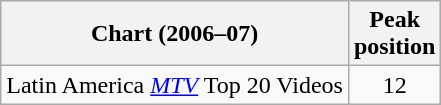<table class="wikitable sortable">
<tr>
<th align="center">Chart (2006–07)</th>
<th align="center">Peak<br>position</th>
</tr>
<tr>
<td>Latin America <em><a href='#'>MTV</a></em> Top 20 Videos</td>
<td align="center">12</td>
</tr>
</table>
